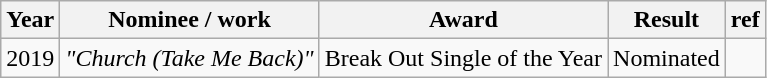<table class="wikitable">
<tr>
<th>Year</th>
<th>Nominee / work</th>
<th>Award</th>
<th>Result</th>
<th>ref</th>
</tr>
<tr>
<td>2019</td>
<td><em>"Church (Take Me Back)"</em></td>
<td>Break Out Single of the Year</td>
<td>Nominated</td>
<td></td>
</tr>
</table>
